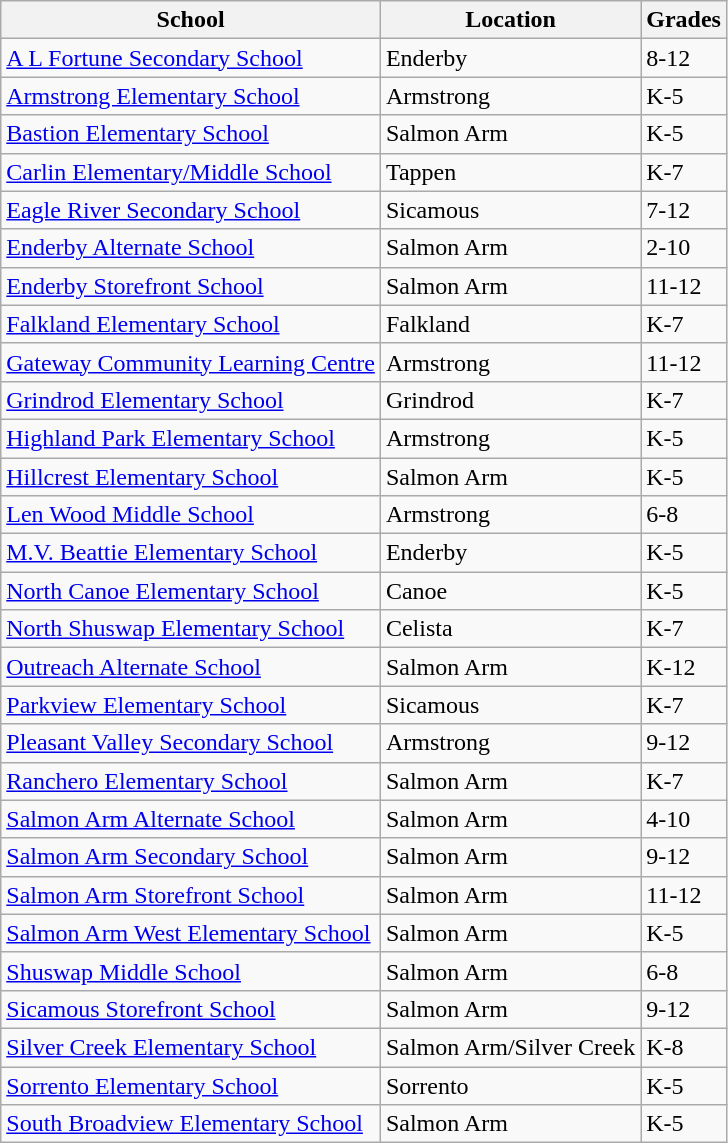<table class="wikitable">
<tr>
<th>School</th>
<th>Location</th>
<th>Grades</th>
</tr>
<tr>
<td><a href='#'>A L Fortune Secondary School</a></td>
<td>Enderby</td>
<td>8-12</td>
</tr>
<tr>
<td><a href='#'>Armstrong Elementary School</a></td>
<td>Armstrong</td>
<td>K-5</td>
</tr>
<tr>
<td><a href='#'>Bastion Elementary School</a></td>
<td>Salmon Arm</td>
<td>K-5</td>
</tr>
<tr>
<td><a href='#'>Carlin Elementary/Middle School</a></td>
<td>Tappen</td>
<td>K-7</td>
</tr>
<tr>
<td><a href='#'>Eagle River Secondary School</a></td>
<td>Sicamous</td>
<td>7-12</td>
</tr>
<tr>
<td><a href='#'>Enderby Alternate School</a></td>
<td>Salmon Arm</td>
<td>2-10</td>
</tr>
<tr>
<td><a href='#'>Enderby Storefront School</a></td>
<td>Salmon Arm</td>
<td>11-12</td>
</tr>
<tr>
<td><a href='#'>Falkland Elementary School</a></td>
<td>Falkland</td>
<td>K-7</td>
</tr>
<tr>
<td><a href='#'>Gateway Community Learning Centre</a></td>
<td>Armstrong</td>
<td>11-12</td>
</tr>
<tr>
<td><a href='#'>Grindrod Elementary School</a></td>
<td>Grindrod</td>
<td>K-7</td>
</tr>
<tr>
<td><a href='#'>Highland Park Elementary School</a></td>
<td>Armstrong</td>
<td>K-5</td>
</tr>
<tr>
<td><a href='#'>Hillcrest Elementary School</a></td>
<td>Salmon Arm</td>
<td>K-5</td>
</tr>
<tr>
<td><a href='#'>Len Wood Middle School</a></td>
<td>Armstrong</td>
<td>6-8</td>
</tr>
<tr>
<td><a href='#'>M.V. Beattie Elementary School</a></td>
<td>Enderby</td>
<td>K-5</td>
</tr>
<tr>
<td><a href='#'>North Canoe Elementary School</a></td>
<td>Canoe</td>
<td>K-5</td>
</tr>
<tr>
<td><a href='#'>North Shuswap Elementary School</a></td>
<td>Celista</td>
<td>K-7</td>
</tr>
<tr>
<td><a href='#'>Outreach Alternate School</a></td>
<td>Salmon Arm</td>
<td>K-12</td>
</tr>
<tr>
<td><a href='#'>Parkview Elementary School</a></td>
<td>Sicamous</td>
<td>K-7</td>
</tr>
<tr>
<td><a href='#'>Pleasant Valley Secondary School</a></td>
<td>Armstrong</td>
<td>9-12</td>
</tr>
<tr>
<td><a href='#'>Ranchero Elementary School</a></td>
<td>Salmon Arm</td>
<td>K-7</td>
</tr>
<tr>
<td><a href='#'>Salmon Arm Alternate School</a></td>
<td>Salmon Arm</td>
<td>4-10</td>
</tr>
<tr>
<td><a href='#'>Salmon Arm Secondary School</a></td>
<td>Salmon Arm</td>
<td>9-12</td>
</tr>
<tr>
<td><a href='#'>Salmon Arm Storefront School</a></td>
<td>Salmon Arm</td>
<td>11-12</td>
</tr>
<tr>
<td><a href='#'>Salmon Arm West Elementary School</a></td>
<td>Salmon Arm</td>
<td>K-5</td>
</tr>
<tr>
<td><a href='#'>Shuswap Middle School</a></td>
<td>Salmon Arm</td>
<td>6-8</td>
</tr>
<tr>
<td><a href='#'>Sicamous Storefront School</a></td>
<td>Salmon Arm</td>
<td>9-12</td>
</tr>
<tr>
<td><a href='#'>Silver Creek Elementary School</a></td>
<td>Salmon Arm/Silver Creek</td>
<td>K-8</td>
</tr>
<tr>
<td><a href='#'>Sorrento Elementary School</a></td>
<td>Sorrento</td>
<td>K-5</td>
</tr>
<tr>
<td><a href='#'>South Broadview Elementary School</a></td>
<td>Salmon Arm</td>
<td>K-5</td>
</tr>
</table>
